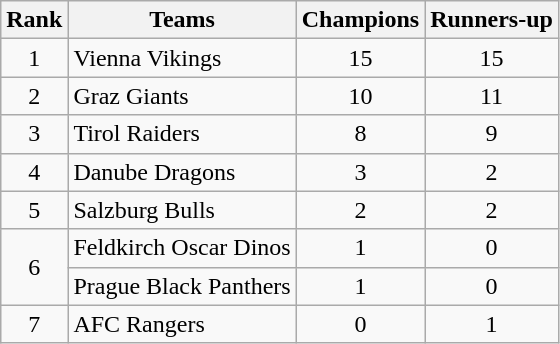<table class="wikitable" style="text-align:center;">
<tr>
<th>Rank</th>
<th>Teams</th>
<th>Champions</th>
<th>Runners-up</th>
</tr>
<tr>
<td>1</td>
<td style="text-align:left;">Vienna Vikings</td>
<td>15</td>
<td>15</td>
</tr>
<tr>
<td>2</td>
<td style="text-align:left;">Graz Giants</td>
<td>10</td>
<td>11</td>
</tr>
<tr>
<td>3</td>
<td style="text-align:left;">Tirol Raiders</td>
<td>8</td>
<td>9</td>
</tr>
<tr>
<td>4</td>
<td style="text-align:left;">Danube Dragons</td>
<td>3</td>
<td>2</td>
</tr>
<tr>
<td>5</td>
<td style="text-align:left;">Salzburg Bulls</td>
<td>2</td>
<td>2</td>
</tr>
<tr>
<td rowspan=2>6</td>
<td style="text-align:left;">Feldkirch Oscar Dinos</td>
<td>1</td>
<td>0</td>
</tr>
<tr>
<td style="text-align:left;">Prague Black Panthers</td>
<td>1</td>
<td>0</td>
</tr>
<tr>
<td>7</td>
<td style="text-align:left;">AFC Rangers</td>
<td>0</td>
<td>1</td>
</tr>
</table>
